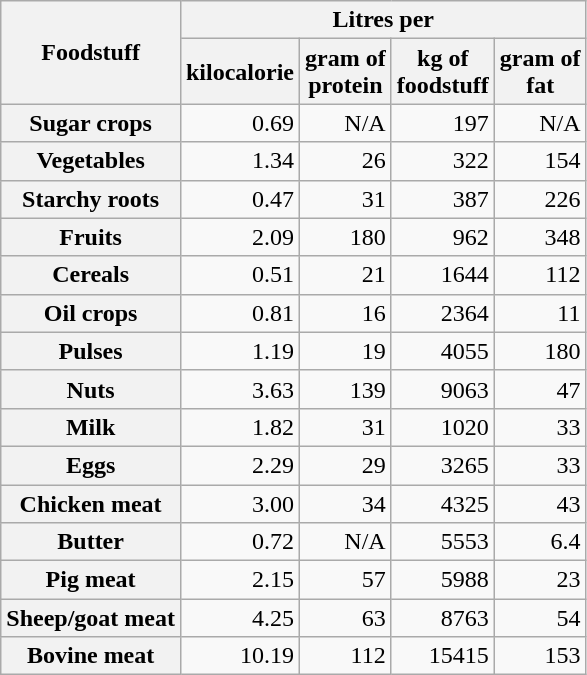<table class="wikitable sortable" style="text-align:right">
<tr>
<th rowspan=2>Foodstuff</th>
<th colspan=4>Litres per</th>
</tr>
<tr>
<th>kilocalorie</th>
<th>gram of<br>protein</th>
<th>kg of<br>foodstuff</th>
<th>gram of<br>fat</th>
</tr>
<tr>
<th>Sugar crops</th>
<td>0.69</td>
<td>N/A</td>
<td>197</td>
<td>N/A</td>
</tr>
<tr>
<th>Vegetables</th>
<td>1.34</td>
<td>26</td>
<td>322</td>
<td>154</td>
</tr>
<tr>
<th>Starchy roots</th>
<td>0.47</td>
<td>31</td>
<td>387</td>
<td>226</td>
</tr>
<tr>
<th>Fruits</th>
<td>2.09</td>
<td>180</td>
<td>962</td>
<td>348</td>
</tr>
<tr>
<th>Cereals</th>
<td>0.51</td>
<td>21</td>
<td>1644</td>
<td>112</td>
</tr>
<tr>
<th>Oil crops</th>
<td>0.81</td>
<td>16</td>
<td>2364</td>
<td>11</td>
</tr>
<tr>
<th>Pulses</th>
<td>1.19</td>
<td>19</td>
<td>4055</td>
<td>180</td>
</tr>
<tr>
<th>Nuts</th>
<td>3.63</td>
<td>139</td>
<td>9063</td>
<td>47</td>
</tr>
<tr>
<th>Milk</th>
<td>1.82</td>
<td>31</td>
<td>1020</td>
<td>33</td>
</tr>
<tr>
<th>Eggs</th>
<td>2.29</td>
<td>29</td>
<td>3265</td>
<td>33</td>
</tr>
<tr>
<th>Chicken meat</th>
<td>3.00</td>
<td>34</td>
<td>4325</td>
<td>43</td>
</tr>
<tr>
<th>Butter</th>
<td>0.72</td>
<td>N/A</td>
<td>5553</td>
<td>6.4</td>
</tr>
<tr>
<th>Pig meat</th>
<td>2.15</td>
<td>57</td>
<td>5988</td>
<td>23</td>
</tr>
<tr>
<th>Sheep/goat meat</th>
<td>4.25</td>
<td>63</td>
<td>8763</td>
<td>54</td>
</tr>
<tr>
<th>Bovine meat</th>
<td>10.19</td>
<td>112</td>
<td>15415</td>
<td>153</td>
</tr>
</table>
